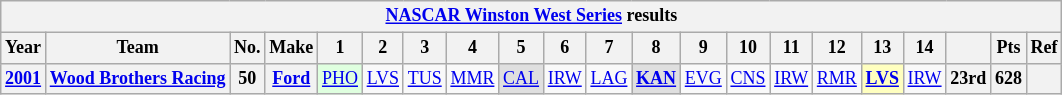<table class="wikitable" style="text-align:center; font-size:75%">
<tr>
<th colspan=21><a href='#'>NASCAR Winston West Series</a> results</th>
</tr>
<tr>
<th>Year</th>
<th>Team</th>
<th>No.</th>
<th>Make</th>
<th>1</th>
<th>2</th>
<th>3</th>
<th>4</th>
<th>5</th>
<th>6</th>
<th>7</th>
<th>8</th>
<th>9</th>
<th>10</th>
<th>11</th>
<th>12</th>
<th>13</th>
<th>14</th>
<th></th>
<th>Pts</th>
<th>Ref</th>
</tr>
<tr>
<th><a href='#'>2001</a></th>
<th><a href='#'>Wood Brothers Racing</a></th>
<th>50</th>
<th><a href='#'>Ford</a></th>
<td style="background:#DFFFDF;"><a href='#'>PHO</a><br></td>
<td><a href='#'>LVS</a></td>
<td><a href='#'>TUS</a></td>
<td><a href='#'>MMR</a></td>
<td style="background:#DFDFDF;"><a href='#'>CAL</a><br></td>
<td><a href='#'>IRW</a></td>
<td><a href='#'>LAG</a></td>
<td style="background:#DFDFDF;"><strong><a href='#'>KAN</a></strong><br></td>
<td><a href='#'>EVG</a></td>
<td><a href='#'>CNS</a></td>
<td><a href='#'>IRW</a></td>
<td><a href='#'>RMR</a></td>
<td style="background:#FFFFBF;"><strong><a href='#'>LVS</a></strong><br></td>
<td><a href='#'>IRW</a></td>
<th>23rd</th>
<th>628</th>
<th></th>
</tr>
</table>
